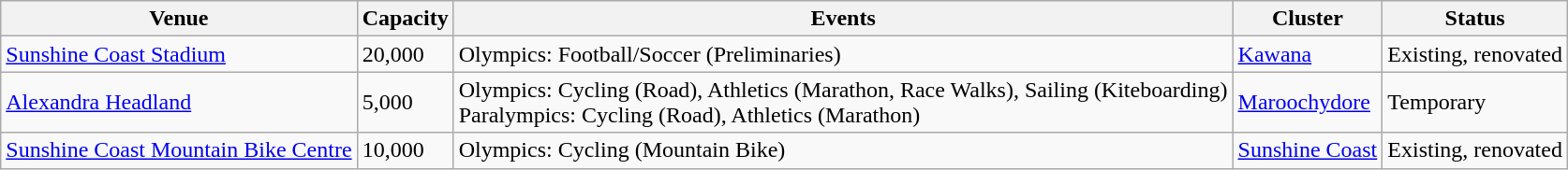<table class="wikitable sortable">
<tr>
<th>Venue</th>
<th>Capacity</th>
<th>Events</th>
<th>Cluster</th>
<th>Status</th>
</tr>
<tr>
<td><a href='#'>Sunshine Coast Stadium</a></td>
<td>20,000</td>
<td>Olympics: Football/Soccer (Preliminaries)</td>
<td><a href='#'>Kawana</a></td>
<td>Existing, renovated</td>
</tr>
<tr>
<td><a href='#'>Alexandra Headland</a></td>
<td>5,000</td>
<td>Olympics: Cycling (Road), Athletics (Marathon, Race Walks), Sailing (Kiteboarding)<br>Paralympics: Cycling (Road), Athletics (Marathon)</td>
<td><a href='#'>Maroochydore</a></td>
<td>Temporary</td>
</tr>
<tr>
<td><a href='#'>Sunshine Coast Mountain Bike Centre</a></td>
<td>10,000</td>
<td>Olympics: Cycling (Mountain Bike)</td>
<td><a href='#'>Sunshine Coast</a></td>
<td>Existing, renovated</td>
</tr>
</table>
